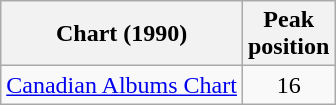<table class="wikitable sortable">
<tr>
<th>Chart (1990)</th>
<th>Peak<br>position</th>
</tr>
<tr>
<td><a href='#'>Canadian Albums Chart</a></td>
<td align="center">16</td>
</tr>
</table>
